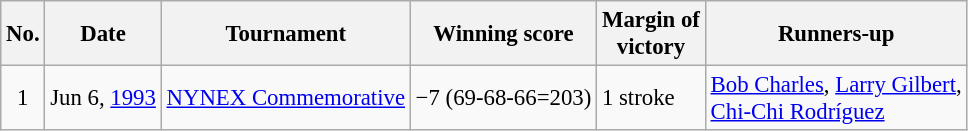<table class="wikitable" style="font-size:95%;">
<tr>
<th>No.</th>
<th>Date</th>
<th>Tournament</th>
<th>Winning score</th>
<th>Margin of<br>victory</th>
<th>Runners-up</th>
</tr>
<tr>
<td align=center>1</td>
<td align=right>Jun 6, <a href='#'>1993</a></td>
<td><a href='#'>NYNEX Commemorative</a></td>
<td>−7 (69-68-66=203)</td>
<td>1 stroke</td>
<td> <a href='#'>Bob Charles</a>,  <a href='#'>Larry Gilbert</a>,<br> <a href='#'>Chi-Chi Rodríguez</a></td>
</tr>
</table>
